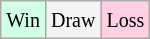<table class="wikitable">
<tr>
<td style="background-color: #d0ffe3;"><small>Win</small></td>
<td style="background-color: #f3f3f3;"><small>Draw</small></td>
<td style="background-color: #ffd0e3;"><small>Loss</small></td>
</tr>
</table>
